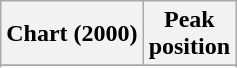<table class="wikitable sortable">
<tr>
<th>Chart (2000)</th>
<th>Peak<br>position</th>
</tr>
<tr>
</tr>
<tr>
</tr>
<tr>
</tr>
</table>
